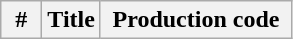<table class="wikitable plainrowheaders">
<tr>
<th width="20">#</th>
<th>Title</th>
<th width="120">Production code<br>











</th>
</tr>
</table>
